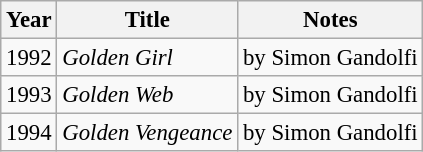<table class="wikitable" style="font-size: 95%;">
<tr>
<th>Year</th>
<th>Title</th>
<th>Notes</th>
</tr>
<tr>
<td>1992</td>
<td><em>Golden Girl</em></td>
<td>by Simon Gandolfi</td>
</tr>
<tr>
<td>1993</td>
<td><em>Golden Web</em></td>
<td>by Simon Gandolfi</td>
</tr>
<tr>
<td>1994</td>
<td><em>Golden Vengeance</em></td>
<td>by Simon Gandolfi</td>
</tr>
</table>
